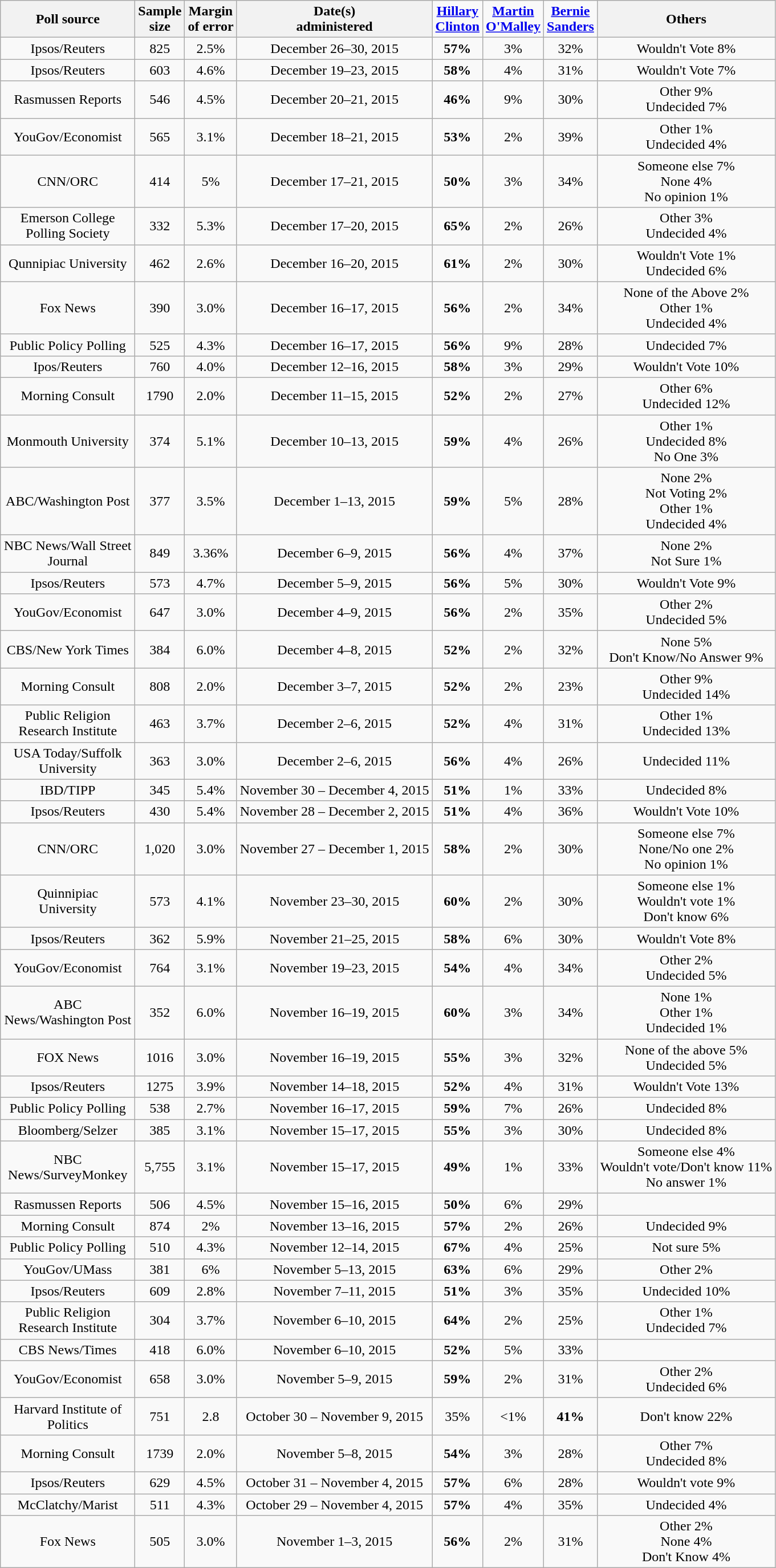<table class="wikitable" style="text-align:center">
<tr>
<th style="width:150px;">Poll source</th>
<th>Sample<br>size</th>
<th>Margin<br> of error</th>
<th>Date(s)<br> administered</th>
<td><strong><a href='#'>Hillary<br>Clinton</a></strong></td>
<td><strong><a href='#'>Martin<br>O'Malley</a></strong></td>
<td><strong><a href='#'>Bernie<br>Sanders</a></strong></td>
<th>Others</th>
</tr>
<tr>
<td>Ipsos/Reuters</td>
<td>825</td>
<td>2.5%</td>
<td>December 26–30, 2015</td>
<td><strong>57%</strong></td>
<td>3%</td>
<td>32%</td>
<td>Wouldn't Vote 8%</td>
</tr>
<tr>
<td>Ipsos/Reuters</td>
<td>603</td>
<td>4.6%</td>
<td>December 19–23, 2015</td>
<td><strong>58%</strong></td>
<td>4%</td>
<td>31%</td>
<td>Wouldn't Vote 7%</td>
</tr>
<tr>
<td>Rasmussen Reports</td>
<td>546</td>
<td>4.5%</td>
<td>December 20–21, 2015</td>
<td><strong>46%</strong></td>
<td>9%</td>
<td>30%</td>
<td>Other 9%<br>Undecided 7%</td>
</tr>
<tr>
<td>YouGov/Economist</td>
<td>565</td>
<td>3.1%</td>
<td>December 18–21, 2015</td>
<td><strong>53%</strong></td>
<td>2%</td>
<td>39%</td>
<td>Other 1%<br>Undecided 4%</td>
</tr>
<tr>
<td>CNN/ORC</td>
<td>414</td>
<td>5%</td>
<td>December 17–21, 2015</td>
<td><strong>50%</strong></td>
<td>3%</td>
<td>34%</td>
<td>Someone else 7%<br>None 4%<br>No opinion 1%</td>
</tr>
<tr>
<td>Emerson College Polling Society</td>
<td>332</td>
<td>5.3%</td>
<td>December 17–20, 2015</td>
<td><strong>65%</strong></td>
<td>2%</td>
<td>26%</td>
<td>Other 3%<br>Undecided 4%</td>
</tr>
<tr>
<td>Qunnipiac University</td>
<td>462</td>
<td>2.6%</td>
<td>December 16–20, 2015</td>
<td><strong>61%</strong></td>
<td>2%</td>
<td>30%</td>
<td>Wouldn't Vote 1%<br>Undecided 6%</td>
</tr>
<tr>
<td>Fox News</td>
<td>390</td>
<td>3.0%</td>
<td>December 16–17, 2015</td>
<td><strong>56%</strong></td>
<td>2%</td>
<td>34%</td>
<td>None of the Above 2%<br>Other 1%<br>Undecided 4%</td>
</tr>
<tr>
<td>Public Policy Polling</td>
<td>525</td>
<td>4.3%</td>
<td>December 16–17, 2015</td>
<td><strong>56%</strong></td>
<td>9%</td>
<td>28%</td>
<td>Undecided 7%</td>
</tr>
<tr>
<td>Ipos/Reuters</td>
<td>760</td>
<td>4.0%</td>
<td>December 12–16, 2015</td>
<td><strong>58%</strong></td>
<td>3%</td>
<td>29%</td>
<td>Wouldn't Vote 10%</td>
</tr>
<tr>
<td>Morning Consult</td>
<td>1790</td>
<td>2.0%</td>
<td>December 11–15, 2015</td>
<td><strong>52%</strong></td>
<td>2%</td>
<td>27%</td>
<td>Other 6%<br>Undecided 12%</td>
</tr>
<tr>
<td>Monmouth University</td>
<td>374</td>
<td>5.1%</td>
<td>December 10–13, 2015</td>
<td><strong>59%</strong></td>
<td>4%</td>
<td>26%</td>
<td>Other 1%<br>Undecided 8%<br>No One 3%</td>
</tr>
<tr>
<td>ABC/Washington Post</td>
<td>377</td>
<td>3.5%</td>
<td>December 1–13, 2015</td>
<td><strong>59%</strong></td>
<td>5%</td>
<td>28%</td>
<td>None 2%<br>Not Voting 2%<br>Other 1%<br>Undecided 4%</td>
</tr>
<tr>
<td>NBC News/Wall Street Journal</td>
<td>849</td>
<td>3.36%</td>
<td>December 6–9, 2015</td>
<td><strong>56%</strong></td>
<td>4%</td>
<td>37%</td>
<td>None 2%<br>Not Sure 1%</td>
</tr>
<tr>
<td>Ipsos/Reuters</td>
<td>573</td>
<td>4.7%</td>
<td>December 5–9, 2015</td>
<td><strong>56%</strong></td>
<td>5%</td>
<td>30%</td>
<td>Wouldn't Vote 9%</td>
</tr>
<tr>
<td>YouGov/Economist</td>
<td>647</td>
<td>3.0%</td>
<td>December 4–9, 2015</td>
<td><strong>56%</strong></td>
<td>2%</td>
<td>35%</td>
<td>Other 2%<br>Undecided 5%</td>
</tr>
<tr>
<td>CBS/New York Times</td>
<td>384</td>
<td>6.0%</td>
<td>December 4–8, 2015</td>
<td><strong>52%</strong></td>
<td>2%</td>
<td>32%</td>
<td>None 5%<br>Don't Know/No Answer 9%</td>
</tr>
<tr>
<td>Morning Consult</td>
<td>808</td>
<td>2.0%</td>
<td>December 3–7, 2015</td>
<td><strong>52%</strong></td>
<td>2%</td>
<td>23%</td>
<td>Other 9%<br>Undecided 14%</td>
</tr>
<tr>
<td>Public Religion Research Institute</td>
<td>463</td>
<td>3.7%</td>
<td>December 2–6, 2015</td>
<td><strong>52%</strong></td>
<td>4%</td>
<td>31%</td>
<td>Other 1%<br>Undecided 13%</td>
</tr>
<tr>
<td>USA Today/Suffolk University</td>
<td>363</td>
<td>3.0%</td>
<td>December 2–6, 2015</td>
<td><strong>56%</strong></td>
<td>4%</td>
<td>26%</td>
<td>Undecided 11%</td>
</tr>
<tr>
<td>IBD/TIPP</td>
<td>345</td>
<td>5.4%</td>
<td>November 30 – December 4, 2015</td>
<td><strong>51%</strong></td>
<td>1%</td>
<td>33%</td>
<td>Undecided 8%</td>
</tr>
<tr>
<td>Ipsos/Reuters</td>
<td>430</td>
<td>5.4%</td>
<td>November 28 – December 2, 2015</td>
<td><strong>51%</strong></td>
<td>4%</td>
<td>36%</td>
<td>Wouldn't Vote 10%</td>
</tr>
<tr>
<td>CNN/ORC</td>
<td>1,020</td>
<td>3.0%</td>
<td>November 27 – December 1, 2015</td>
<td><strong>58%</strong></td>
<td>2%</td>
<td>30%</td>
<td>Someone else 7%<br>None/No one 2%<br>No opinion 1%</td>
</tr>
<tr>
<td>Quinnipiac<br>University</td>
<td>573</td>
<td>4.1%</td>
<td>November 23–30, 2015</td>
<td><strong>60%</strong></td>
<td>2%</td>
<td>30%</td>
<td>Someone else 1%<br>Wouldn't vote 1%<br>Don't know 6%</td>
</tr>
<tr>
<td>Ipsos/Reuters</td>
<td>362</td>
<td>5.9%</td>
<td>November 21–25, 2015</td>
<td><strong>58%</strong></td>
<td>6%</td>
<td>30%</td>
<td>Wouldn't Vote 8%</td>
</tr>
<tr>
<td>YouGov/Economist</td>
<td>764</td>
<td>3.1%</td>
<td>November 19–23, 2015</td>
<td><strong>54%</strong></td>
<td>4%</td>
<td>34%</td>
<td>Other 2%<br>Undecided 5%</td>
</tr>
<tr>
<td>ABC News/Washington Post</td>
<td>352</td>
<td>6.0%</td>
<td>November 16–19, 2015</td>
<td><strong>60%</strong></td>
<td>3%</td>
<td>34%</td>
<td>None 1%<br>Other 1%<br>Undecided 1%</td>
</tr>
<tr>
<td>FOX News</td>
<td>1016</td>
<td>3.0%</td>
<td>November 16–19, 2015</td>
<td><strong>55%</strong></td>
<td>3%</td>
<td>32%</td>
<td>None of the above 5%<br>Undecided 5%</td>
</tr>
<tr>
<td>Ipsos/Reuters</td>
<td>1275</td>
<td>3.9%</td>
<td>November 14–18, 2015</td>
<td><strong>52%</strong></td>
<td>4%</td>
<td>31%</td>
<td>Wouldn't Vote 13%</td>
</tr>
<tr>
<td>Public Policy Polling</td>
<td>538</td>
<td>2.7%</td>
<td>November 16–17, 2015</td>
<td><strong>59%</strong></td>
<td>7%</td>
<td>26%</td>
<td>Undecided 8%</td>
</tr>
<tr>
<td>Bloomberg/Selzer</td>
<td>385</td>
<td>3.1%</td>
<td>November 15–17, 2015</td>
<td><strong>55%</strong></td>
<td>3%</td>
<td>30%</td>
<td>Undecided 8%</td>
</tr>
<tr>
<td>NBC News/SurveyMonkey</td>
<td>5,755</td>
<td>3.1%</td>
<td>November 15–17, 2015</td>
<td><strong>49%</strong></td>
<td>1%</td>
<td>33%</td>
<td>Someone else 4%<br>Wouldn't vote/Don't know 11%<br>No answer 1%</td>
</tr>
<tr>
<td>Rasmussen Reports</td>
<td>506</td>
<td>4.5%</td>
<td>November 15–16, 2015</td>
<td><strong>50%</strong></td>
<td>6%</td>
<td>29%</td>
<td></td>
</tr>
<tr>
<td>Morning Consult</td>
<td>874</td>
<td>2%</td>
<td>November 13–16, 2015</td>
<td><strong>57%</strong></td>
<td>2%</td>
<td>26%</td>
<td>Undecided 9%</td>
</tr>
<tr>
<td>Public Policy Polling</td>
<td>510</td>
<td>4.3%</td>
<td>November 12–14, 2015</td>
<td><strong>67%</strong></td>
<td>4%</td>
<td>25%</td>
<td>Not sure 5%</td>
</tr>
<tr>
<td>YouGov/UMass</td>
<td>381</td>
<td>6%</td>
<td>November 5–13, 2015</td>
<td><strong>63%</strong></td>
<td>6%</td>
<td>29%</td>
<td>Other 2%</td>
</tr>
<tr>
<td>Ipsos/Reuters</td>
<td>609</td>
<td>2.8%</td>
<td>November 7–11, 2015</td>
<td><strong>51%</strong></td>
<td>3%</td>
<td>35%</td>
<td>Undecided 10%</td>
</tr>
<tr>
<td>Public Religion Research Institute</td>
<td>304</td>
<td>3.7%</td>
<td>November 6–10, 2015</td>
<td><strong>64%</strong></td>
<td>2%</td>
<td>25%</td>
<td>Other 1%<br>Undecided 7%</td>
</tr>
<tr>
<td>CBS News/Times</td>
<td>418</td>
<td>6.0%</td>
<td>November 6–10, 2015</td>
<td><strong>52%</strong></td>
<td>5%</td>
<td>33%</td>
<td></td>
</tr>
<tr>
<td>YouGov/Economist</td>
<td>658</td>
<td>3.0%</td>
<td>November 5–9, 2015</td>
<td><strong>59%</strong></td>
<td>2%</td>
<td>31%</td>
<td>Other 2%<br>Undecided 6%</td>
</tr>
<tr>
<td>Harvard Institute of Politics</td>
<td>751</td>
<td>2.8</td>
<td>October 30 – November 9, 2015</td>
<td>35%</td>
<td><1%</td>
<td><strong>41%</strong></td>
<td>Don't know 22%</td>
</tr>
<tr>
<td>Morning Consult</td>
<td>1739</td>
<td>2.0%</td>
<td>November 5–8, 2015</td>
<td><strong>54%</strong></td>
<td>3%</td>
<td>28%</td>
<td>Other 7%<br>Undecided 8%</td>
</tr>
<tr>
<td>Ipsos/Reuters</td>
<td>629</td>
<td>4.5%</td>
<td>October 31 – November 4, 2015</td>
<td><strong>57%</strong></td>
<td>6%</td>
<td>28%</td>
<td>Wouldn't vote 9%</td>
</tr>
<tr>
<td>McClatchy/Marist</td>
<td>511</td>
<td>4.3%</td>
<td>October 29 – November 4, 2015</td>
<td><strong>57%</strong></td>
<td>4%</td>
<td>35%</td>
<td>Undecided 4%</td>
</tr>
<tr>
<td>Fox News</td>
<td>505</td>
<td>3.0%</td>
<td>November 1–3, 2015</td>
<td><strong>56%</strong></td>
<td>2%</td>
<td>31%</td>
<td>Other 2%<br>None 4%<br>Don't Know 4%</td>
</tr>
</table>
